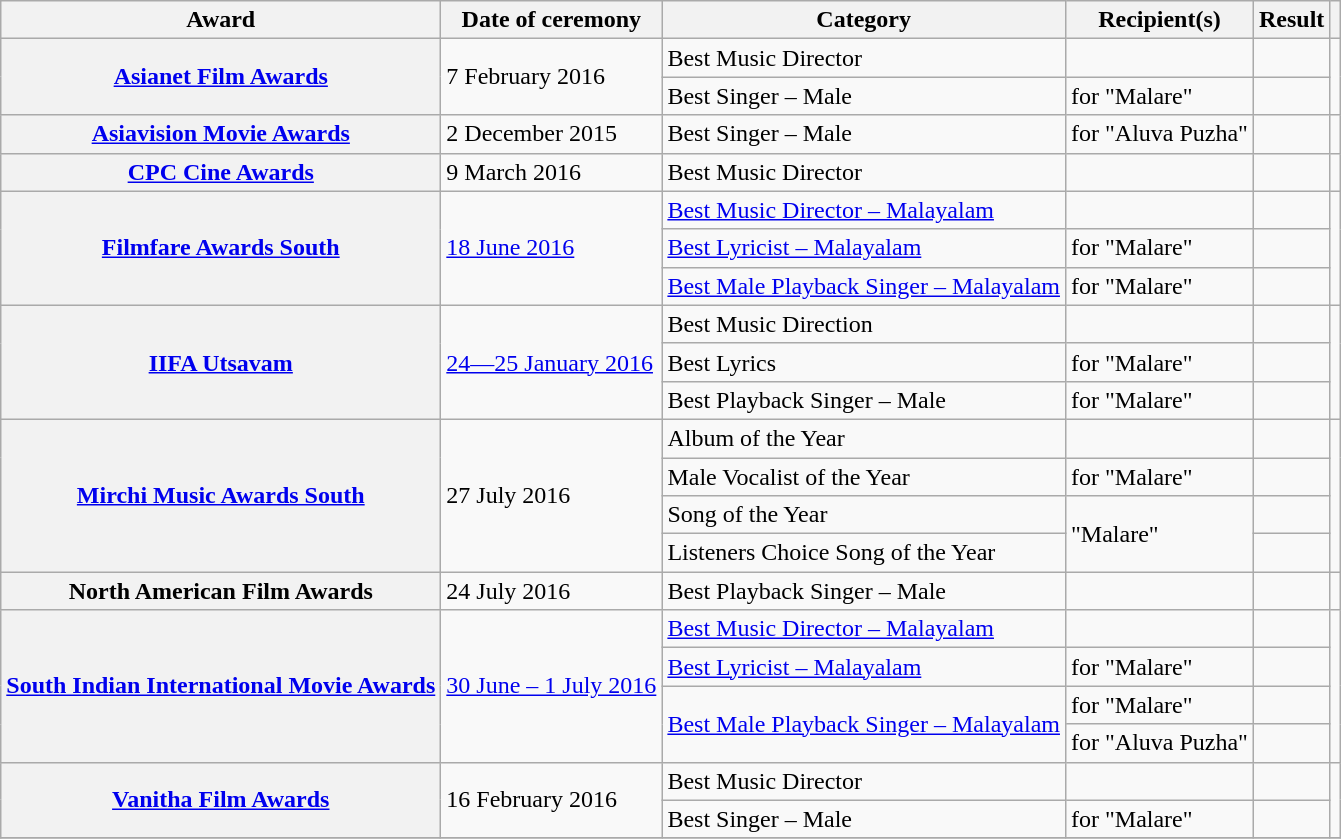<table class="wikitable plainrowheaders sortable">
<tr>
<th scope="col">Award</th>
<th scope="col">Date of ceremony</th>
<th scope="col">Category</th>
<th scope="col">Recipient(s)</th>
<th scope="col" class="unsortable">Result</th>
<th scope="col" class="unsortable"></th>
</tr>
<tr>
<th rowspan="2" scope="row"><a href='#'>Asianet Film Awards</a></th>
<td rowspan="2">7 February 2016</td>
<td>Best Music Director</td>
<td></td>
<td></td>
<td rowspan="2" style="text-align:center;"></td>
</tr>
<tr>
<td>Best Singer – Male</td>
<td> for "Malare"</td>
<td></td>
</tr>
<tr>
<th scope="row"><a href='#'>Asiavision Movie Awards</a></th>
<td>2 December 2015</td>
<td>Best Singer – Male</td>
<td> for "Aluva Puzha"</td>
<td></td>
<td style="text-align:center;"></td>
</tr>
<tr>
<th scope="row"><a href='#'>CPC Cine Awards</a></th>
<td>9 March 2016</td>
<td>Best Music Director</td>
<td></td>
<td></td>
<td style="text-align:center;"></td>
</tr>
<tr>
<th rowspan="3" scope="row"><a href='#'>Filmfare Awards South</a></th>
<td rowspan="3"><a href='#'>18 June 2016</a></td>
<td><a href='#'>Best Music Director – Malayalam</a></td>
<td></td>
<td></td>
<td rowspan="3" style="text-align:center;"></td>
</tr>
<tr>
<td><a href='#'>Best Lyricist – Malayalam</a></td>
<td> for "Malare"</td>
<td></td>
</tr>
<tr>
<td><a href='#'>Best Male Playback Singer – Malayalam</a></td>
<td> for "Malare"</td>
<td></td>
</tr>
<tr>
<th rowspan="3" scope="row"><a href='#'>IIFA Utsavam</a></th>
<td rowspan="3"><a href='#'>24—25 January 2016</a></td>
<td>Best Music Direction</td>
<td></td>
<td></td>
<td rowspan="3" style="text-align:center;"></td>
</tr>
<tr>
<td>Best Lyrics</td>
<td> for "Malare"</td>
<td></td>
</tr>
<tr>
<td>Best Playback Singer – Male</td>
<td> for "Malare"</td>
<td></td>
</tr>
<tr>
<th rowspan="4" scope="row"><a href='#'>Mirchi Music Awards South</a></th>
<td rowspan="4">27 July 2016</td>
<td>Album of the Year</td>
<td></td>
<td></td>
<td rowspan="4" style="text-align:center;"></td>
</tr>
<tr>
<td>Male Vocalist of the Year</td>
<td> for "Malare"</td>
<td></td>
</tr>
<tr>
<td>Song of the Year</td>
<td rowspan="2">"Malare"</td>
<td></td>
</tr>
<tr>
<td>Listeners Choice Song of the Year</td>
<td></td>
</tr>
<tr>
<th scope="row">North American Film Awards</th>
<td>24 July 2016</td>
<td>Best Playback Singer – Male</td>
<td></td>
<td></td>
<td style="text-align:center;"></td>
</tr>
<tr>
<th rowspan="4" scope="row"><a href='#'>South Indian International Movie Awards</a></th>
<td rowspan="4"><a href='#'>30 June – 1 July 2016</a></td>
<td><a href='#'>Best Music Director – Malayalam</a></td>
<td></td>
<td></td>
<td rowspan="4" style="text-align:center;"></td>
</tr>
<tr>
<td><a href='#'>Best Lyricist – Malayalam</a></td>
<td> for "Malare"</td>
<td></td>
</tr>
<tr>
<td rowspan="2"><a href='#'>Best Male Playback Singer – Malayalam</a></td>
<td> for "Malare"</td>
<td></td>
</tr>
<tr>
<td> for "Aluva Puzha"</td>
<td></td>
</tr>
<tr>
<th rowspan="2" scope="row"><a href='#'>Vanitha Film Awards</a></th>
<td rowspan="2">16 February 2016</td>
<td>Best Music Director</td>
<td></td>
<td></td>
<td rowspan="2" style="text-align:center;"></td>
</tr>
<tr>
<td>Best Singer – Male</td>
<td> for "Malare"</td>
<td></td>
</tr>
<tr>
</tr>
</table>
